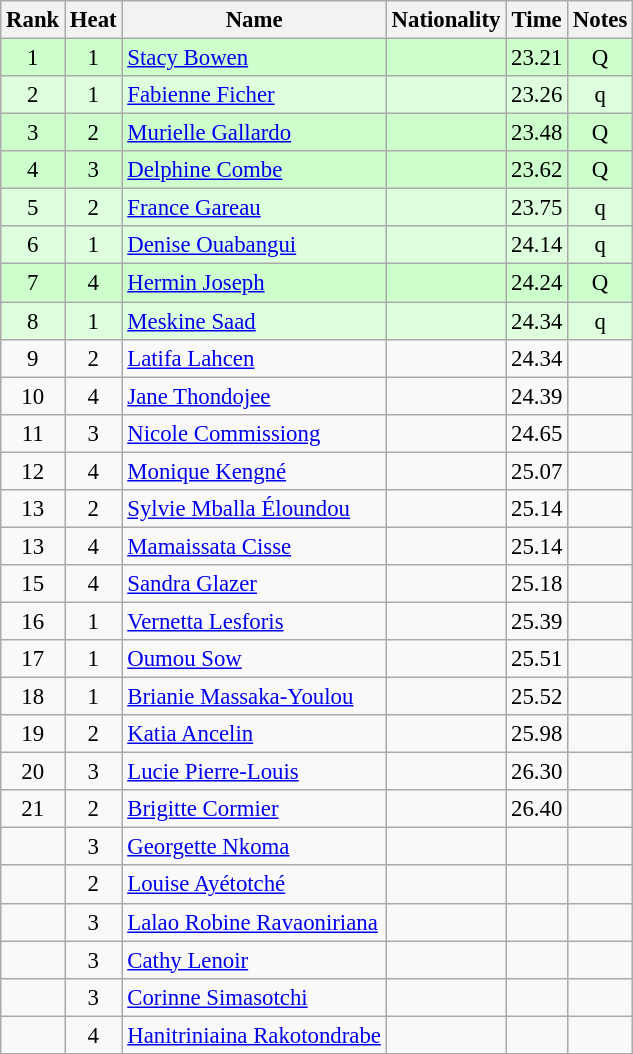<table class="wikitable sortable" style="text-align:center; font-size:95%">
<tr>
<th>Rank</th>
<th>Heat</th>
<th>Name</th>
<th>Nationality</th>
<th>Time</th>
<th>Notes</th>
</tr>
<tr bgcolor=ccffcc>
<td>1</td>
<td>1</td>
<td align=left><a href='#'>Stacy Bowen</a></td>
<td align=left></td>
<td>23.21</td>
<td>Q</td>
</tr>
<tr bgcolor=ddffdd>
<td>2</td>
<td>1</td>
<td align=left><a href='#'>Fabienne Ficher</a></td>
<td align=left></td>
<td>23.26</td>
<td>q</td>
</tr>
<tr bgcolor=ccffcc>
<td>3</td>
<td>2</td>
<td align=left><a href='#'>Murielle Gallardo</a></td>
<td align=left></td>
<td>23.48</td>
<td>Q</td>
</tr>
<tr bgcolor=ccffcc>
<td>4</td>
<td>3</td>
<td align=left><a href='#'>Delphine Combe</a></td>
<td align=left></td>
<td>23.62</td>
<td>Q</td>
</tr>
<tr bgcolor=ddffdd>
<td>5</td>
<td>2</td>
<td align=left><a href='#'>France Gareau</a></td>
<td align=left></td>
<td>23.75</td>
<td>q</td>
</tr>
<tr bgcolor=ddffdd>
<td>6</td>
<td>1</td>
<td align=left><a href='#'>Denise Ouabangui</a></td>
<td align=left></td>
<td>24.14</td>
<td>q</td>
</tr>
<tr bgcolor=ccffcc>
<td>7</td>
<td>4</td>
<td align=left><a href='#'>Hermin Joseph</a></td>
<td align=left></td>
<td>24.24</td>
<td>Q</td>
</tr>
<tr bgcolor=ddffdd>
<td>8</td>
<td>1</td>
<td align=left><a href='#'>Meskine Saad</a></td>
<td align=left></td>
<td>24.34</td>
<td>q</td>
</tr>
<tr>
<td>9</td>
<td>2</td>
<td align=left><a href='#'>Latifa Lahcen</a></td>
<td align=left></td>
<td>24.34</td>
<td></td>
</tr>
<tr>
<td>10</td>
<td>4</td>
<td align=left><a href='#'>Jane Thondojee</a></td>
<td align=left></td>
<td>24.39</td>
<td></td>
</tr>
<tr>
<td>11</td>
<td>3</td>
<td align=left><a href='#'>Nicole Commissiong</a></td>
<td align=left></td>
<td>24.65</td>
<td></td>
</tr>
<tr>
<td>12</td>
<td>4</td>
<td align=left><a href='#'>Monique Kengné</a></td>
<td align=left></td>
<td>25.07</td>
<td></td>
</tr>
<tr>
<td>13</td>
<td>2</td>
<td align=left><a href='#'>Sylvie Mballa Éloundou</a></td>
<td align=left></td>
<td>25.14</td>
<td></td>
</tr>
<tr>
<td>13</td>
<td>4</td>
<td align=left><a href='#'>Mamaissata Cisse</a></td>
<td align=left></td>
<td>25.14</td>
<td></td>
</tr>
<tr>
<td>15</td>
<td>4</td>
<td align=left><a href='#'>Sandra Glazer</a></td>
<td align=left></td>
<td>25.18</td>
<td></td>
</tr>
<tr>
<td>16</td>
<td>1</td>
<td align=left><a href='#'>Vernetta Lesforis</a></td>
<td align=left></td>
<td>25.39</td>
<td></td>
</tr>
<tr>
<td>17</td>
<td>1</td>
<td align=left><a href='#'>Oumou Sow</a></td>
<td align=left></td>
<td>25.51</td>
<td></td>
</tr>
<tr>
<td>18</td>
<td>1</td>
<td align=left><a href='#'>Brianie Massaka-Youlou</a></td>
<td align=left></td>
<td>25.52</td>
<td></td>
</tr>
<tr>
<td>19</td>
<td>2</td>
<td align=left><a href='#'>Katia Ancelin</a></td>
<td align=left></td>
<td>25.98</td>
<td></td>
</tr>
<tr>
<td>20</td>
<td>3</td>
<td align=left><a href='#'>Lucie Pierre-Louis</a></td>
<td align=left></td>
<td>26.30</td>
<td></td>
</tr>
<tr>
<td>21</td>
<td>2</td>
<td align=left><a href='#'>Brigitte Cormier</a></td>
<td align=left></td>
<td>26.40</td>
<td></td>
</tr>
<tr>
<td></td>
<td>3</td>
<td align=left><a href='#'>Georgette Nkoma</a></td>
<td align=left></td>
<td></td>
<td></td>
</tr>
<tr>
<td></td>
<td>2</td>
<td align=left><a href='#'>Louise Ayétotché</a></td>
<td align=left></td>
<td></td>
<td></td>
</tr>
<tr>
<td></td>
<td>3</td>
<td align=left><a href='#'>Lalao Robine Ravaoniriana</a></td>
<td align=left></td>
<td></td>
<td></td>
</tr>
<tr>
<td></td>
<td>3</td>
<td align=left><a href='#'>Cathy Lenoir</a></td>
<td align=left></td>
<td></td>
<td></td>
</tr>
<tr>
<td></td>
<td>3</td>
<td align=left><a href='#'>Corinne Simasotchi</a></td>
<td align=left></td>
<td></td>
<td></td>
</tr>
<tr>
<td></td>
<td>4</td>
<td align=left><a href='#'>Hanitriniaina Rakotondrabe</a></td>
<td align=left></td>
<td></td>
<td></td>
</tr>
</table>
